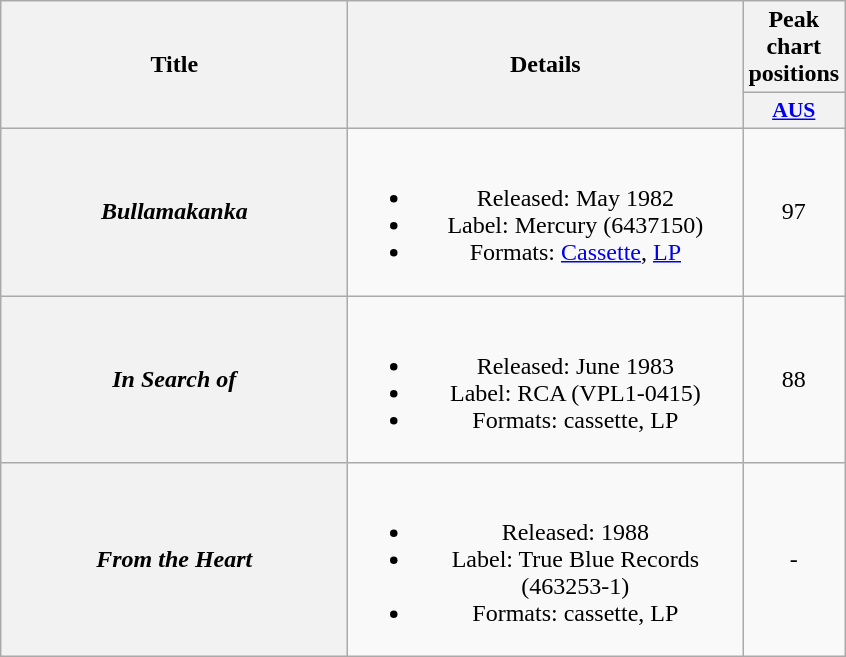<table class="wikitable plainrowheaders" style="text-align:center;" border="1">
<tr>
<th scope="col" rowspan="2" style="width:14em;">Title</th>
<th scope="col" rowspan="2" style="width:16em;">Details</th>
<th scope="col" colspan="1">Peak chart positions</th>
</tr>
<tr>
<th scope="col" style="width:3em;font-size:90%;"><a href='#'>AUS</a><br></th>
</tr>
<tr>
<th scope="row"><em>Bullamakanka</em></th>
<td><br><ul><li>Released: May 1982</li><li>Label: Mercury (6437150)</li><li>Formats: <a href='#'>Cassette</a>, <a href='#'>LP</a></li></ul></td>
<td align="center">97</td>
</tr>
<tr>
<th scope="row"><em>In Search of</em></th>
<td><br><ul><li>Released: June 1983</li><li>Label: RCA (VPL1-0415)</li><li>Formats: cassette, LP</li></ul></td>
<td align="center">88</td>
</tr>
<tr>
<th scope="row"><em>From the Heart </em></th>
<td><br><ul><li>Released: 1988</li><li>Label: True Blue Records (463253-1)</li><li>Formats: cassette, LP</li></ul></td>
<td align="center">-</td>
</tr>
</table>
